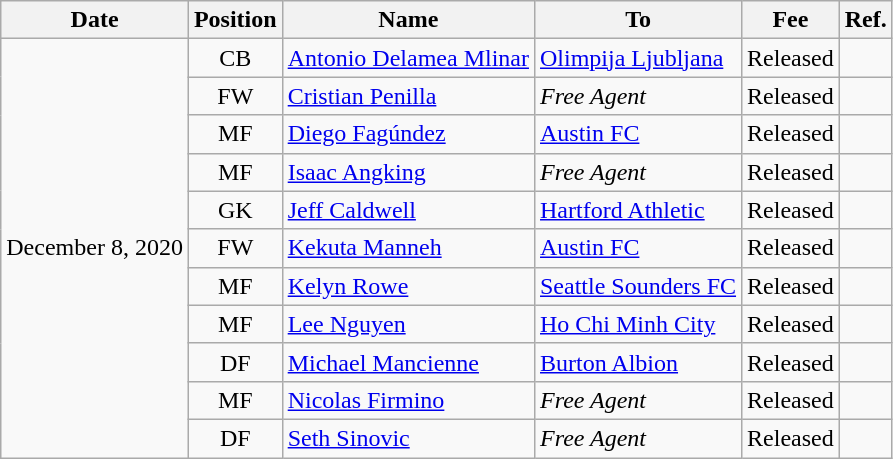<table class="wikitable">
<tr>
<th>Date</th>
<th>Position</th>
<th>Name</th>
<th>To</th>
<th>Fee</th>
<th>Ref.</th>
</tr>
<tr>
<td rowspan=13>December 8, 2020</td>
<td align=center>CB</td>
<td> <a href='#'>Antonio Delamea Mlinar</a></td>
<td> <a href='#'>Olimpija Ljubljana</a></td>
<td>Released</td>
<td></td>
</tr>
<tr>
<td align=center>FW</td>
<td> <a href='#'>Cristian Penilla</a></td>
<td><em>Free Agent</em></td>
<td>Released</td>
<td></td>
</tr>
<tr>
<td align=center>MF</td>
<td> <a href='#'>Diego Fagúndez</a></td>
<td> <a href='#'>Austin FC</a></td>
<td>Released</td>
<td></td>
</tr>
<tr>
<td align=center>MF</td>
<td> <a href='#'>Isaac Angking</a></td>
<td><em>Free Agent</em></td>
<td>Released</td>
<td></td>
</tr>
<tr>
<td align=center>GK</td>
<td> <a href='#'>Jeff Caldwell</a></td>
<td> <a href='#'>Hartford Athletic</a></td>
<td>Released</td>
<td></td>
</tr>
<tr>
<td align=center>FW</td>
<td> <a href='#'>Kekuta Manneh</a></td>
<td> <a href='#'>Austin FC</a></td>
<td>Released</td>
<td></td>
</tr>
<tr>
<td align=center>MF</td>
<td> <a href='#'>Kelyn Rowe</a></td>
<td> <a href='#'>Seattle Sounders FC</a></td>
<td>Released</td>
<td></td>
</tr>
<tr>
<td align=center>MF</td>
<td> <a href='#'>Lee Nguyen</a></td>
<td> <a href='#'>Ho Chi Minh City</a></td>
<td>Released</td>
<td></td>
</tr>
<tr>
<td align=center>DF</td>
<td> <a href='#'>Michael Mancienne</a></td>
<td> <a href='#'>Burton Albion</a></td>
<td>Released</td>
<td></td>
</tr>
<tr>
<td align=center>MF</td>
<td> <a href='#'>Nicolas Firmino</a></td>
<td><em>Free Agent</em></td>
<td>Released</td>
<td></td>
</tr>
<tr>
<td align=center>DF</td>
<td> <a href='#'>Seth Sinovic</a></td>
<td><em>Free Agent</em></td>
<td>Released</td>
<td></td>
</tr>
</table>
